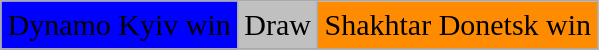<table class="wikitable autocollapse" style="text-align:left; font-size:125%">
<tr>
<td bgcolor=#0000ff><span>Dynamo Kyiv win</span></td>
<td bgcolor=silver><span>Draw</span></td>
<td bgcolor=#ff8c00><span>Shakhtar Donetsk win</span></td>
</tr>
<tr>
</tr>
</table>
